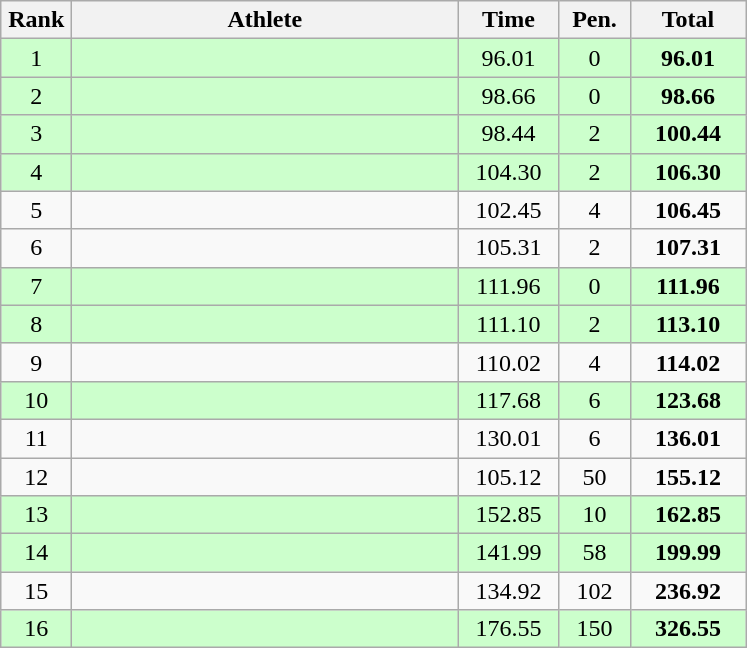<table class=wikitable style="text-align:center">
<tr>
<th width=40>Rank</th>
<th width=250>Athlete</th>
<th width=60>Time</th>
<th width=40>Pen.</th>
<th width=70>Total</th>
</tr>
<tr bgcolor="ccffcc">
<td>1</td>
<td align=left></td>
<td>96.01</td>
<td>0</td>
<td><strong>96.01</strong></td>
</tr>
<tr bgcolor="ccffcc">
<td>2</td>
<td align=left></td>
<td>98.66</td>
<td>0</td>
<td><strong>98.66</strong></td>
</tr>
<tr bgcolor="ccffcc">
<td>3</td>
<td align=left></td>
<td>98.44</td>
<td>2</td>
<td><strong>100.44</strong></td>
</tr>
<tr bgcolor="ccffcc">
<td>4</td>
<td align=left></td>
<td>104.30</td>
<td>2</td>
<td><strong>106.30</strong></td>
</tr>
<tr>
<td>5</td>
<td align=left></td>
<td>102.45</td>
<td>4</td>
<td><strong>106.45</strong></td>
</tr>
<tr>
<td>6</td>
<td align=left></td>
<td>105.31</td>
<td>2</td>
<td><strong>107.31</strong></td>
</tr>
<tr bgcolor="ccffcc">
<td>7</td>
<td align=left></td>
<td>111.96</td>
<td>0</td>
<td><strong>111.96</strong></td>
</tr>
<tr bgcolor="ccffcc">
<td>8</td>
<td align=left></td>
<td>111.10</td>
<td>2</td>
<td><strong>113.10</strong></td>
</tr>
<tr>
<td>9</td>
<td align=left></td>
<td>110.02</td>
<td>4</td>
<td><strong>114.02</strong></td>
</tr>
<tr bgcolor="ccffcc">
<td>10</td>
<td align=left></td>
<td>117.68</td>
<td>6</td>
<td><strong>123.68</strong></td>
</tr>
<tr>
<td>11</td>
<td align=left></td>
<td>130.01</td>
<td>6</td>
<td><strong>136.01</strong></td>
</tr>
<tr>
<td>12</td>
<td align=left></td>
<td>105.12</td>
<td>50</td>
<td><strong>155.12</strong></td>
</tr>
<tr bgcolor="ccffcc">
<td>13</td>
<td align=left></td>
<td>152.85</td>
<td>10</td>
<td><strong>162.85</strong></td>
</tr>
<tr bgcolor="ccffcc">
<td>14</td>
<td align=left></td>
<td>141.99</td>
<td>58</td>
<td><strong>199.99</strong></td>
</tr>
<tr>
<td>15</td>
<td align=left></td>
<td>134.92</td>
<td>102</td>
<td><strong>236.92</strong></td>
</tr>
<tr bgcolor="ccffcc">
<td>16</td>
<td align=left></td>
<td>176.55</td>
<td>150</td>
<td><strong>326.55</strong></td>
</tr>
</table>
